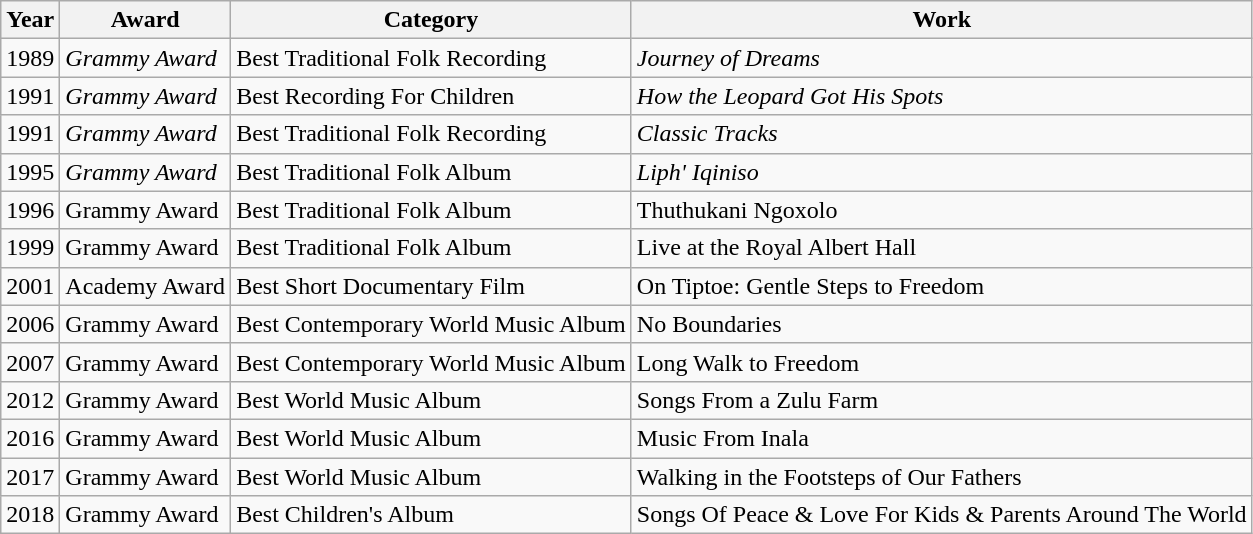<table class="wikitable sortable">
<tr>
<th>Year</th>
<th>Award</th>
<th>Category</th>
<th>Work</th>
</tr>
<tr>
<td>1989</td>
<td><em>Grammy Award</em></td>
<td>Best Traditional Folk Recording</td>
<td><em>Journey of Dreams</em></td>
</tr>
<tr>
<td>1991</td>
<td><em>Grammy Award</em></td>
<td>Best Recording For Children</td>
<td><em>How the Leopard Got His Spots</em></td>
</tr>
<tr>
<td>1991</td>
<td><em>Grammy Award</em></td>
<td>Best Traditional Folk Recording</td>
<td><em>Classic Tracks</em></td>
</tr>
<tr>
<td>1995</td>
<td><em>Grammy Award</em></td>
<td>Best Traditional Folk Album</td>
<td><em>Liph' Iqiniso<strong></td>
</tr>
<tr>
<td>1996</td>
<td></em>Grammy Award<em></td>
<td>Best Traditional Folk Album</td>
<td></em>Thuthukani Ngoxolo<em></td>
</tr>
<tr>
<td>1999</td>
<td></em>Grammy Award<em></td>
<td>Best Traditional Folk Album</td>
<td></em>Live at the Royal Albert Hall<em></td>
</tr>
<tr>
<td>2001</td>
<td></em>Academy Award<em></td>
<td>Best Short Documentary Film</td>
<td></em>On Tiptoe: Gentle Steps to Freedom<em></td>
</tr>
<tr>
<td>2006</td>
<td></em>Grammy Award<em></td>
<td>Best Contemporary World Music Album</td>
<td></em>No Boundaries<em></td>
</tr>
<tr>
<td>2007</td>
<td></em>Grammy Award<em></td>
<td>Best Contemporary World Music Album</td>
<td></em>Long Walk to Freedom<em></td>
</tr>
<tr>
<td>2012</td>
<td></em>Grammy Award<em></td>
<td>Best World Music Album</td>
<td></em>Songs From a Zulu Farm<em></td>
</tr>
<tr>
<td>2016</td>
<td></em>Grammy Award<em></td>
<td>Best World Music Album</td>
<td></em>Music From Inala<em></td>
</tr>
<tr>
<td>2017</td>
<td></em>Grammy Award<em></td>
<td>Best World Music Album</td>
<td></em>Walking in the Footsteps of Our Fathers<em></td>
</tr>
<tr>
<td>2018</td>
<td></em>Grammy Award<em></td>
<td>Best Children's Album</td>
<td></em>Songs Of Peace & Love For Kids & Parents Around The World<em></td>
</tr>
</table>
